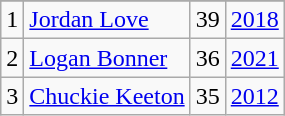<table class="wikitable">
<tr>
</tr>
<tr>
<td>1</td>
<td><a href='#'>Jordan Love</a></td>
<td><abbr>39</abbr></td>
<td><a href='#'>2018</a></td>
</tr>
<tr>
<td>2</td>
<td><a href='#'>Logan Bonner</a></td>
<td><abbr>36</abbr></td>
<td><a href='#'>2021</a></td>
</tr>
<tr>
<td>3</td>
<td><a href='#'>Chuckie Keeton</a></td>
<td><abbr>35</abbr></td>
<td><a href='#'>2012</a></td>
</tr>
</table>
